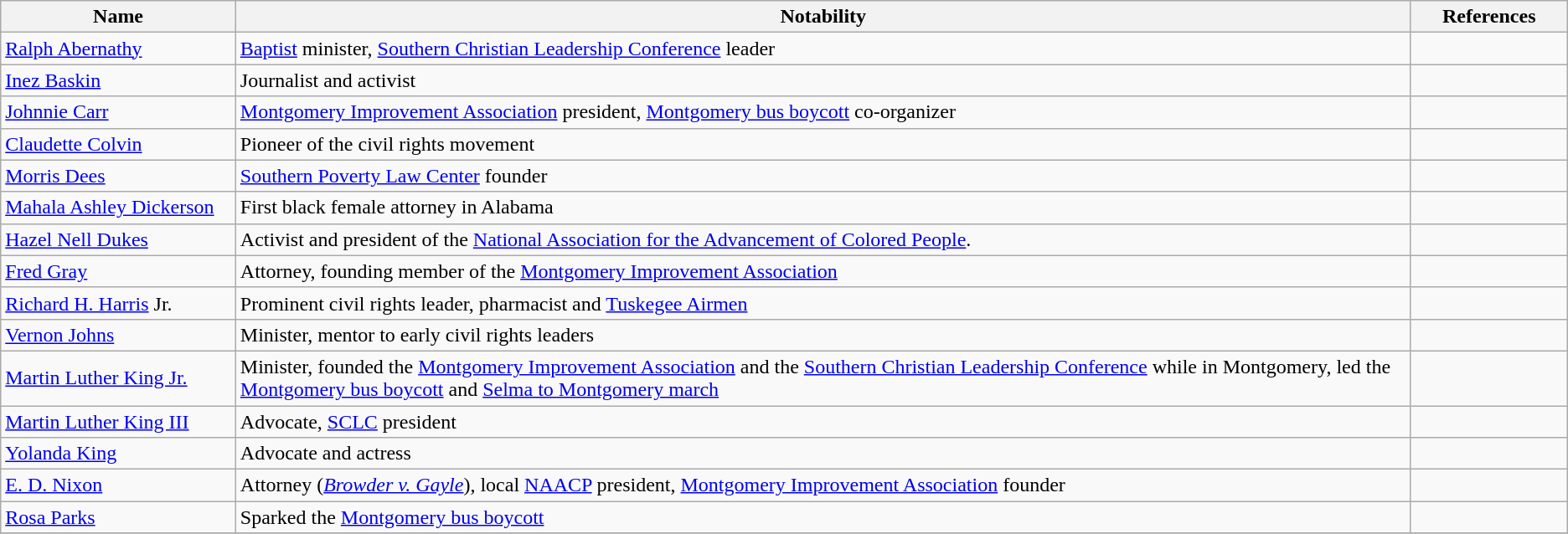<table class="wikitable sortable">
<tr>
<th width="15%">Name</th>
<th width="75%">Notability</th>
<th width="10%" class="unsortable">References</th>
</tr>
<tr>
<td><a href='#'>Ralph Abernathy</a></td>
<td><a href='#'>Baptist</a> minister, <a href='#'>Southern Christian Leadership Conference</a> leader</td>
<td></td>
</tr>
<tr>
<td><a href='#'>Inez Baskin</a></td>
<td>Journalist and activist</td>
<td></td>
</tr>
<tr>
<td><a href='#'>Johnnie Carr</a></td>
<td><a href='#'>Montgomery Improvement Association</a> president, <a href='#'>Montgomery bus boycott</a> co-organizer</td>
<td></td>
</tr>
<tr>
<td><a href='#'>Claudette Colvin</a></td>
<td>Pioneer of the civil rights movement</td>
<td></td>
</tr>
<tr>
<td><a href='#'>Morris Dees</a></td>
<td><a href='#'>Southern Poverty Law Center</a> founder</td>
<td></td>
</tr>
<tr>
<td><a href='#'>Mahala Ashley Dickerson</a></td>
<td>First black female attorney in Alabama</td>
<td></td>
</tr>
<tr>
<td><a href='#'>Hazel Nell Dukes</a></td>
<td>Activist and president of the <a href='#'>National Association for the Advancement of Colored People</a>.</td>
<td></td>
</tr>
<tr>
<td><a href='#'>Fred Gray</a></td>
<td>Attorney, founding member of the <a href='#'>Montgomery Improvement Association</a></td>
<td></td>
</tr>
<tr>
<td><a href='#'>Richard H. Harris</a> Jr.</td>
<td>Prominent civil rights leader, pharmacist and <a href='#'>Tuskegee Airmen</a></td>
<td></td>
</tr>
<tr>
<td><a href='#'>Vernon Johns</a></td>
<td>Minister, mentor to early civil rights leaders</td>
<td></td>
</tr>
<tr>
<td><a href='#'>Martin Luther King Jr.</a></td>
<td>Minister, founded the <a href='#'>Montgomery Improvement Association</a> and the <a href='#'>Southern Christian Leadership Conference</a> while in Montgomery, led the <a href='#'>Montgomery bus boycott</a> and <a href='#'>Selma to Montgomery march</a></td>
<td></td>
</tr>
<tr>
<td><a href='#'>Martin Luther King III</a></td>
<td>Advocate, <a href='#'>SCLC</a> president</td>
<td></td>
</tr>
<tr>
<td><a href='#'>Yolanda King</a></td>
<td>Advocate and actress</td>
<td></td>
</tr>
<tr>
<td><a href='#'>E. D. Nixon</a></td>
<td>Attorney (<em><a href='#'>Browder v. Gayle</a></em>), local <a href='#'>NAACP</a> president, <a href='#'>Montgomery Improvement Association</a> founder</td>
<td></td>
</tr>
<tr>
<td><a href='#'>Rosa Parks</a></td>
<td>Sparked the <a href='#'>Montgomery bus boycott</a></td>
<td></td>
</tr>
<tr>
</tr>
</table>
